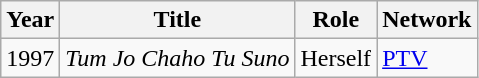<table class="wikitable sortable plainrowheaders">
<tr style="text-align:center;">
<th scope="col">Year</th>
<th scope="col">Title</th>
<th scope="col">Role</th>
<th scope="col">Network</th>
</tr>
<tr>
<td>1997</td>
<td><em>Tum Jo Chaho Tu Suno</em></td>
<td>Herself</td>
<td><a href='#'>PTV</a></td>
</tr>
</table>
